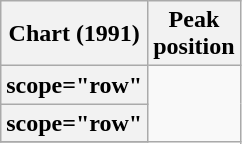<table class="wikitable sortable plainrowheaders">
<tr>
<th scope="col">Chart (1991)</th>
<th scope="col">Peak<br>position</th>
</tr>
<tr>
<th>scope="row"</th>
</tr>
<tr>
<th>scope="row"</th>
</tr>
<tr>
</tr>
</table>
